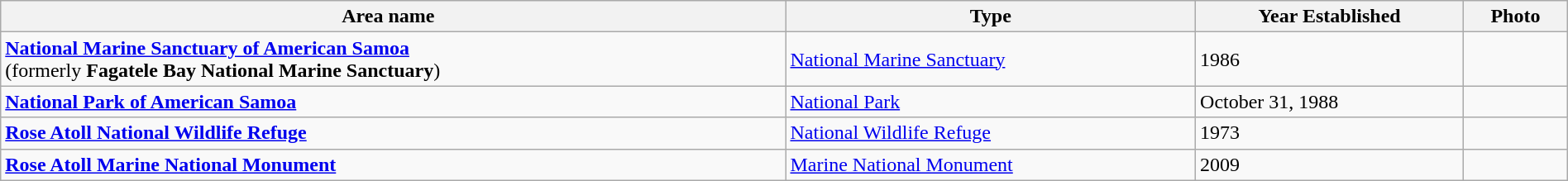<table class="wikitable sortable" style="width:100%">
<tr>
<th width="*"><strong>Area name</strong>  </th>
<th width="*"><strong>Type</strong></th>
<th width="*"><strong>Year Established</strong></th>
<th width="*"><strong>Photo</strong></th>
</tr>
<tr ->
<td><strong><a href='#'>National Marine Sanctuary of American Samoa</a></strong><br>(formerly <strong>Fagatele Bay National Marine Sanctuary</strong>)</td>
<td><a href='#'>National Marine Sanctuary</a></td>
<td>1986</td>
<td></td>
</tr>
<tr ->
<td><strong><a href='#'>National Park of American Samoa</a></strong></td>
<td><a href='#'>National Park</a></td>
<td>October 31, 1988</td>
<td></td>
</tr>
<tr ->
<td><strong><a href='#'>Rose Atoll National Wildlife Refuge</a></strong></td>
<td><a href='#'>National Wildlife Refuge</a></td>
<td>1973</td>
<td></td>
</tr>
<tr ->
<td><strong><a href='#'>Rose Atoll Marine National Monument</a></strong></td>
<td><a href='#'>Marine National Monument</a></td>
<td>2009</td>
<td></td>
</tr>
</table>
